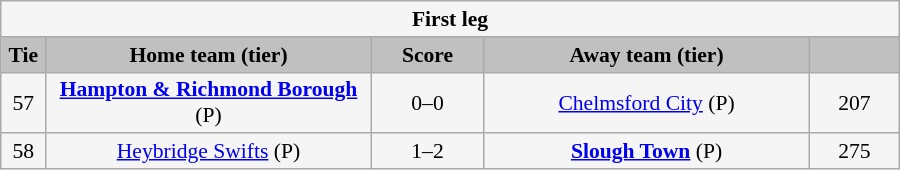<table class="wikitable" style="width: 600px; background:WhiteSmoke; text-align:center; font-size:90%">
<tr>
<td colspan="5"><strong>First leg</strong></td>
</tr>
<tr>
<td scope="col" style="width:  5.00%; background:silver;"><strong>Tie</strong></td>
<td scope="col" style="width: 36.25%; background:silver;"><strong>Home team (tier)</strong></td>
<td scope="col" style="width: 12.50%; background:silver;"><strong>Score</strong></td>
<td scope="col" style="width: 36.25%; background:silver;"><strong>Away team (tier)</strong></td>
<td scope="col" style="width: 10.00%; background:silver;"><strong></strong></td>
</tr>
<tr>
<td>57</td>
<td><strong><a href='#'>Hampton & Richmond Borough</a></strong> (P)</td>
<td>0–0</td>
<td><a href='#'>Chelmsford City</a> (P)</td>
<td>207</td>
</tr>
<tr>
<td>58</td>
<td><a href='#'>Heybridge Swifts</a> (P)</td>
<td>1–2</td>
<td><strong><a href='#'>Slough Town</a></strong> (P)</td>
<td>275</td>
</tr>
</table>
